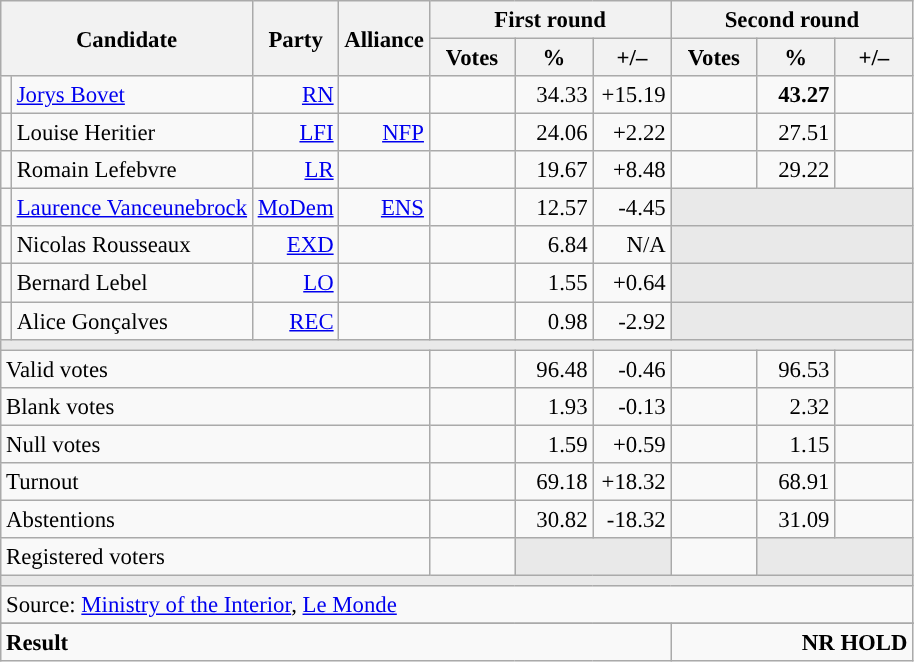<table class="wikitable" style="text-align:right;font-size:95%;">
<tr>
<th rowspan="2" colspan="2">Candidate</th>
<th rowspan="2">Party</th>
<th rowspan="2">Alliance</th>
<th colspan="3">First round</th>
<th colspan="3">Second round</th>
</tr>
<tr>
<th style="width:50px;">Votes</th>
<th style="width:45px;">%</th>
<th style="width:45px;">+/–</th>
<th style="width:50px;">Votes</th>
<th style="width:45px;">%</th>
<th style="width:45px;">+/–</th>
</tr>
<tr>
<td style="color:inherit;background:"></td>
<td style="text-align:left;"><a href='#'>Jorys Bovet</a></td>
<td><a href='#'>RN</a></td>
<td></td>
<td></td>
<td>34.33</td>
<td>+15.19</td>
<td><strong></strong></td>
<td><strong>43.27</strong></td>
<td></td>
</tr>
<tr>
<td style="color:inherit;background:"></td>
<td style="text-align:left;">Louise Heritier</td>
<td><a href='#'>LFI</a></td>
<td><a href='#'>NFP</a></td>
<td></td>
<td>24.06</td>
<td>+2.22</td>
<td></td>
<td>27.51</td>
<td></td>
</tr>
<tr>
<td style="color:inherit;background:"></td>
<td style="text-align:left;">Romain Lefebvre</td>
<td><a href='#'>LR</a></td>
<td></td>
<td></td>
<td>19.67</td>
<td>+8.48</td>
<td></td>
<td>29.22</td>
<td></td>
</tr>
<tr>
<td style="color:inherit;background:"></td>
<td style="text-align:left;"><a href='#'>Laurence Vanceunebrock</a></td>
<td><a href='#'>MoDem</a></td>
<td><a href='#'>ENS</a></td>
<td></td>
<td>12.57</td>
<td>-4.45</td>
<td colspan="3" style="background:#E9E9E9;"></td>
</tr>
<tr>
<td style="color:inherit;background:"></td>
<td style="text-align:left;">Nicolas Rousseaux</td>
<td><a href='#'>EXD</a></td>
<td></td>
<td></td>
<td>6.84</td>
<td>N/A</td>
<td colspan="3" style="background:#E9E9E9;"></td>
</tr>
<tr>
<td style="color:inherit;background:"></td>
<td style="text-align:left;">Bernard Lebel</td>
<td><a href='#'>LO</a></td>
<td></td>
<td></td>
<td>1.55</td>
<td>+0.64</td>
<td colspan="3" style="background:#E9E9E9;"></td>
</tr>
<tr>
<td style="color:inherit;background:"></td>
<td style="text-align:left;">Alice Gonçalves</td>
<td><a href='#'>REC</a></td>
<td></td>
<td></td>
<td>0.98</td>
<td>-2.92</td>
<td colspan="3" style="background:#E9E9E9;"></td>
</tr>
<tr>
<td colspan="10" style="background:#E9E9E9;"></td>
</tr>
<tr>
<td colspan="4" style="text-align:left;">Valid votes</td>
<td></td>
<td>96.48</td>
<td>-0.46</td>
<td></td>
<td>96.53</td>
<td></td>
</tr>
<tr>
<td colspan="4" style="text-align:left;">Blank votes</td>
<td></td>
<td>1.93</td>
<td>-0.13</td>
<td></td>
<td>2.32</td>
<td></td>
</tr>
<tr>
<td colspan="4" style="text-align:left;">Null votes</td>
<td></td>
<td>1.59</td>
<td>+0.59</td>
<td></td>
<td>1.15</td>
<td></td>
</tr>
<tr>
<td colspan="4" style="text-align:left;">Turnout</td>
<td></td>
<td>69.18</td>
<td>+18.32</td>
<td></td>
<td>68.91</td>
<td></td>
</tr>
<tr>
<td colspan="4" style="text-align:left;">Abstentions</td>
<td></td>
<td>30.82</td>
<td>-18.32</td>
<td></td>
<td>31.09</td>
<td></td>
</tr>
<tr>
<td colspan="4" style="text-align:left;">Registered voters</td>
<td></td>
<td colspan="2" style="background:#E9E9E9;"></td>
<td></td>
<td colspan="2" style="background:#E9E9E9;"></td>
</tr>
<tr>
<td colspan="10" style="background:#E9E9E9;"></td>
</tr>
<tr>
<td colspan="10" style="text-align:left;">Source: <a href='#'>Ministry of the Interior</a>, <a href='#'>Le Monde</a></td>
</tr>
<tr>
</tr>
<tr style="font-weight:bold">
<td colspan="7" style="text-align:left;">Result</td>
<td colspan="7" style="background-color:">NR HOLD</td>
</tr>
</table>
